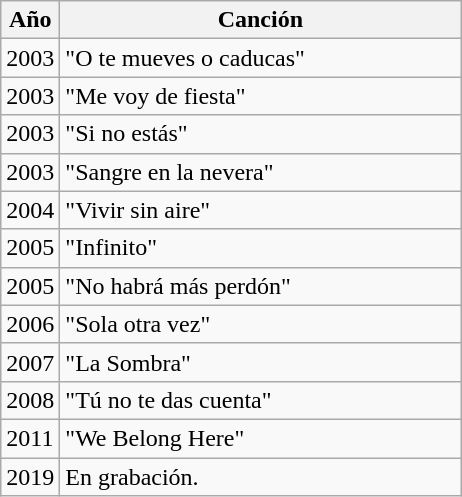<table class="wikitable">
<tr>
<th>Año</th>
<th width="260">Canción</th>
</tr>
<tr>
<td>2003</td>
<td>"O te mueves o caducas"</td>
</tr>
<tr>
<td>2003</td>
<td>"Me voy de fiesta"</td>
</tr>
<tr>
<td>2003</td>
<td>"Si no estás"</td>
</tr>
<tr>
<td>2003</td>
<td>"Sangre en la nevera"</td>
</tr>
<tr>
<td>2004</td>
<td>"Vivir sin aire"</td>
</tr>
<tr>
<td>2005</td>
<td>"Infinito"</td>
</tr>
<tr>
<td>2005</td>
<td>"No habrá más perdón"</td>
</tr>
<tr>
<td>2006</td>
<td>"Sola otra vez"</td>
</tr>
<tr>
<td>2007</td>
<td>"La Sombra"</td>
</tr>
<tr>
<td>2008</td>
<td>"Tú no te das cuenta"</td>
</tr>
<tr>
<td>2011</td>
<td>"We Belong Here"</td>
</tr>
<tr>
<td>2019</td>
<td>En grabación.</td>
</tr>
</table>
